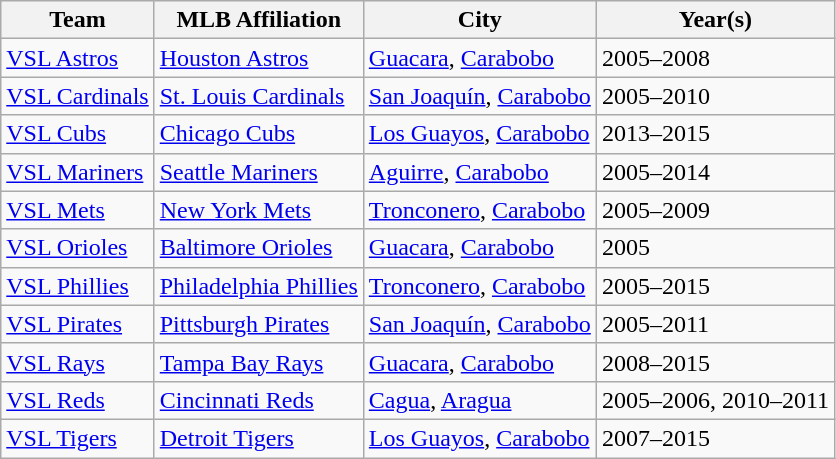<table class="wikitable">
<tr>
<th>Team</th>
<th>MLB Affiliation</th>
<th>City</th>
<th>Year(s)</th>
</tr>
<tr>
<td><a href='#'>VSL Astros</a></td>
<td><a href='#'>Houston Astros</a></td>
<td><a href='#'>Guacara</a>, <a href='#'>Carabobo</a></td>
<td>2005–2008</td>
</tr>
<tr>
<td><a href='#'>VSL Cardinals</a></td>
<td><a href='#'>St. Louis Cardinals</a></td>
<td><a href='#'>San Joaquín</a>, <a href='#'>Carabobo</a></td>
<td>2005–2010</td>
</tr>
<tr>
<td><a href='#'>VSL Cubs</a></td>
<td><a href='#'>Chicago Cubs</a></td>
<td><a href='#'>Los Guayos</a>, <a href='#'>Carabobo</a></td>
<td>2013–2015</td>
</tr>
<tr>
<td><a href='#'>VSL Mariners</a></td>
<td><a href='#'>Seattle Mariners</a></td>
<td><a href='#'>Aguirre</a>, <a href='#'>Carabobo</a></td>
<td>2005–2014</td>
</tr>
<tr>
<td><a href='#'>VSL Mets</a></td>
<td><a href='#'>New York Mets</a></td>
<td><a href='#'>Tronconero</a>, <a href='#'>Carabobo</a></td>
<td>2005–2009</td>
</tr>
<tr>
<td><a href='#'>VSL Orioles</a></td>
<td><a href='#'>Baltimore Orioles</a></td>
<td><a href='#'>Guacara</a>, <a href='#'>Carabobo</a></td>
<td>2005</td>
</tr>
<tr>
<td><a href='#'>VSL Phillies</a></td>
<td><a href='#'>Philadelphia Phillies</a></td>
<td><a href='#'>Tronconero</a>, <a href='#'>Carabobo</a></td>
<td>2005–2015</td>
</tr>
<tr>
<td><a href='#'>VSL Pirates</a></td>
<td><a href='#'>Pittsburgh Pirates</a></td>
<td><a href='#'>San Joaquín</a>, <a href='#'>Carabobo</a></td>
<td>2005–2011</td>
</tr>
<tr>
<td><a href='#'>VSL Rays</a></td>
<td><a href='#'>Tampa Bay Rays</a></td>
<td><a href='#'>Guacara</a>, <a href='#'>Carabobo</a></td>
<td>2008–2015</td>
</tr>
<tr>
<td><a href='#'>VSL Reds</a></td>
<td><a href='#'>Cincinnati Reds</a></td>
<td><a href='#'>Cagua</a>, <a href='#'>Aragua</a></td>
<td>2005–2006, 2010–2011</td>
</tr>
<tr>
<td><a href='#'>VSL Tigers</a></td>
<td><a href='#'>Detroit Tigers</a></td>
<td><a href='#'>Los Guayos</a>, <a href='#'>Carabobo</a></td>
<td>2007–2015</td>
</tr>
</table>
